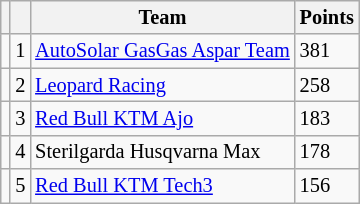<table class="wikitable" style="font-size: 85%;">
<tr>
<th></th>
<th></th>
<th>Team</th>
<th>Points</th>
</tr>
<tr>
<td></td>
<td align=center>1</td>
<td> <a href='#'>AutoSolar GasGas Aspar Team</a></td>
<td align=left>381</td>
</tr>
<tr>
<td></td>
<td align=center>2</td>
<td> <a href='#'>Leopard Racing</a></td>
<td align=left>258</td>
</tr>
<tr>
<td></td>
<td align=center>3</td>
<td> <a href='#'>Red Bull KTM Ajo</a></td>
<td align=left>183</td>
</tr>
<tr>
<td></td>
<td align=center>4</td>
<td> Sterilgarda Husqvarna Max</td>
<td align=left>178</td>
</tr>
<tr>
<td></td>
<td align=center>5</td>
<td> <a href='#'>Red Bull KTM Tech3</a></td>
<td align=left>156</td>
</tr>
</table>
